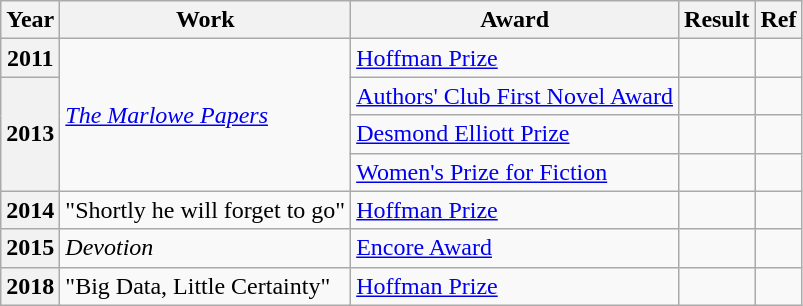<table class="wikitable">
<tr>
<th>Year</th>
<th>Work</th>
<th>Award</th>
<th>Result</th>
<th>Ref</th>
</tr>
<tr>
<th>2011</th>
<td rowspan="4"><em><a href='#'>The Marlowe Papers</a></em></td>
<td><a href='#'>Hoffman Prize</a></td>
<td></td>
<td></td>
</tr>
<tr>
<th rowspan="3">2013</th>
<td><a href='#'>Authors' Club First Novel Award</a></td>
<td></td>
<td></td>
</tr>
<tr>
<td><a href='#'>Desmond Elliott Prize</a></td>
<td></td>
<td></td>
</tr>
<tr>
<td><a href='#'>Women's Prize for Fiction</a></td>
<td></td>
<td></td>
</tr>
<tr>
<th>2014</th>
<td>"Shortly he will forget to go"</td>
<td><a href='#'>Hoffman Prize</a></td>
<td></td>
<td></td>
</tr>
<tr>
<th>2015</th>
<td><em>Devotion</em></td>
<td><a href='#'>Encore Award</a></td>
<td></td>
<td></td>
</tr>
<tr>
<th>2018</th>
<td>"Big Data, Little Certainty"</td>
<td><a href='#'>Hoffman Prize</a></td>
<td></td>
<td></td>
</tr>
</table>
